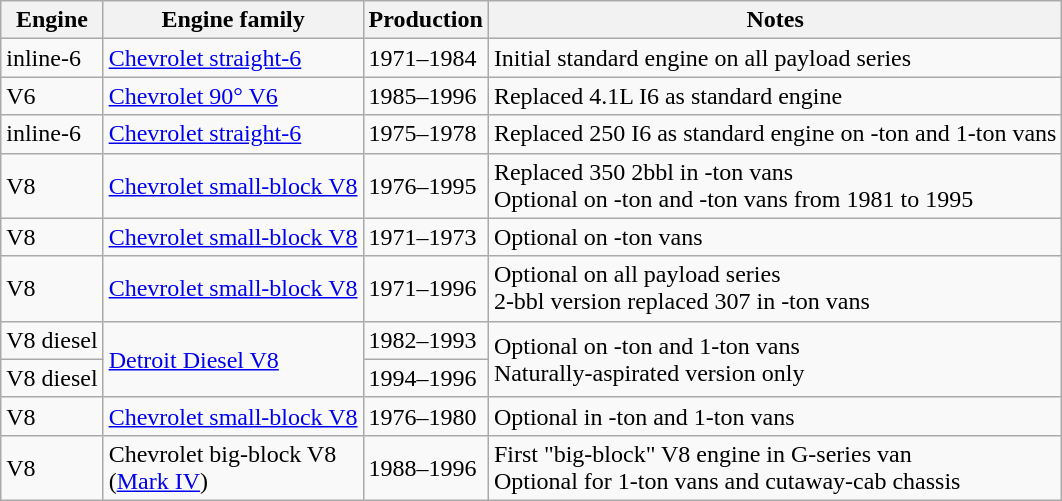<table class="wikitable">
<tr>
<th>Engine</th>
<th>Engine family</th>
<th>Production</th>
<th>Notes</th>
</tr>
<tr>
<td> inline-6</td>
<td><a href='#'>Chevrolet straight-6</a></td>
<td>1971–1984</td>
<td>Initial standard engine on all payload series</td>
</tr>
<tr>
<td> V6</td>
<td><a href='#'>Chevrolet 90° V6</a></td>
<td>1985–1996</td>
<td>Replaced 4.1L I6 as standard engine</td>
</tr>
<tr>
<td> inline-6</td>
<td><a href='#'>Chevrolet straight-6</a></td>
<td>1975–1978</td>
<td>Replaced 250 I6 as standard engine on -ton and 1-ton vans</td>
</tr>
<tr>
<td> V8</td>
<td><a href='#'>Chevrolet small-block V8</a></td>
<td>1976–1995</td>
<td>Replaced 350 2bbl in -ton vans<br>Optional on -ton and -ton vans from 1981 to 1995</td>
</tr>
<tr>
<td> V8</td>
<td><a href='#'>Chevrolet small-block V8</a></td>
<td>1971–1973</td>
<td>Optional on -ton vans</td>
</tr>
<tr>
<td> V8</td>
<td><a href='#'>Chevrolet small-block V8</a></td>
<td>1971–1996</td>
<td>Optional on all payload series<br>2-bbl version replaced 307 in -ton vans</td>
</tr>
<tr>
<td> V8 diesel</td>
<td rowspan="2"><a href='#'>Detroit Diesel V8</a></td>
<td>1982–1993</td>
<td rowspan="2">Optional on -ton and 1-ton vans<br>Naturally-aspirated version only</td>
</tr>
<tr>
<td> V8 diesel</td>
<td>1994–1996</td>
</tr>
<tr>
<td> V8</td>
<td><a href='#'>Chevrolet small-block V8</a></td>
<td>1976–1980</td>
<td>Optional in -ton and 1-ton vans</td>
</tr>
<tr>
<td> V8</td>
<td>Chevrolet big-block V8<br>(<a href='#'>Mark IV</a>)</td>
<td>1988–1996</td>
<td>First "big-block" V8 engine in G-series van<br>Optional for 1-ton vans and cutaway-cab chassis</td>
</tr>
</table>
